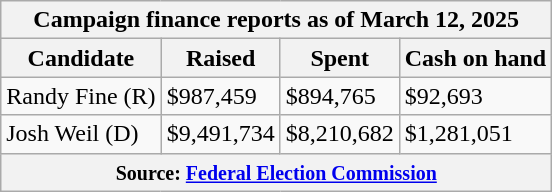<table class="wikitable sortable">
<tr>
<th colspan=4>Campaign finance reports as of March 12, 2025</th>
</tr>
<tr style="text-align:center;">
<th>Candidate</th>
<th>Raised</th>
<th>Spent</th>
<th>Cash on hand</th>
</tr>
<tr>
<td>Randy Fine (R)</td>
<td>$987,459</td>
<td>$894,765</td>
<td>$92,693</td>
</tr>
<tr>
<td>Josh Weil (D)</td>
<td>$9,491,734</td>
<td>$8,210,682</td>
<td>$1,281,051</td>
</tr>
<tr>
<th colspan="4"><small>Source: <a href='#'>Federal Election Commission</a></small></th>
</tr>
</table>
